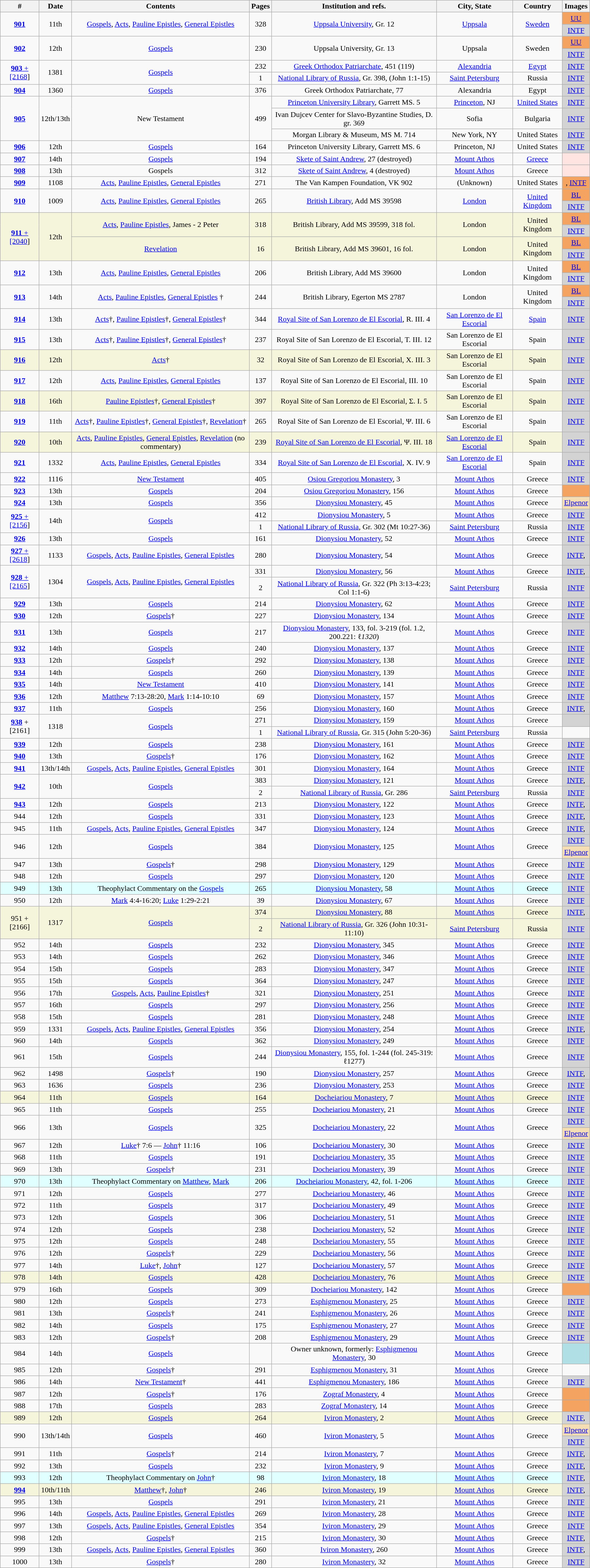<table class="wikitable sortable" style="text-align:center">
<tr>
<th>#</th>
<th>Date</th>
<th>Contents</th>
<th>Pages</th>
<th>Institution and refs.</th>
<th>City, State</th>
<th>Country</th>
<th>Images</th>
</tr>
<tr>
<td rowspan=2><strong><a href='#'>901</a></strong></td>
<td rowspan=2>11th</td>
<td rowspan=2><a href='#'>Gospels</a>, <a href='#'>Acts</a>, <a href='#'>Pauline Epistles</a>, <a href='#'>General Epistles</a></td>
<td rowspan=2>328</td>
<td rowspan=2><a href='#'>Uppsala University</a>, Gr. 12</td>
<td rowspan=2><a href='#'>Uppsala</a></td>
<td rowspan=2><a href='#'>Sweden</a></td>
<td bgcolor="sandybrown"><a href='#'>UU</a></td>
</tr>
<tr>
<td bgcolor="lightgray"><a href='#'>INTF</a></td>
</tr>
<tr>
<td rowspan=2><strong><a href='#'>902</a></strong></td>
<td rowspan=2>12th</td>
<td rowspan=2><a href='#'>Gospels</a></td>
<td rowspan=2>230</td>
<td rowspan=2>Uppsala University, Gr. 13</td>
<td rowspan=2>Uppsala</td>
<td rowspan=2>Sweden</td>
<td bgcolor="sandybrown"><a href='#'>UU</a></td>
</tr>
<tr>
<td bgcolor="lightgray"><a href='#'>INTF</a></td>
</tr>
<tr>
<td Rowspan=2><a href='#'><strong>903</strong> + [2168</a>]</td>
<td rowspan=2>1381</td>
<td rowspan=2><a href='#'>Gospels</a></td>
<td>232</td>
<td><a href='#'>Greek Orthodox Patriarchate</a>, 451 (119)</td>
<td><a href='#'>Alexandria</a></td>
<td><a href='#'>Egypt</a></td>
<td bgcolor="lightgray"><a href='#'>INTF</a></td>
</tr>
<tr>
<td>1</td>
<td><a href='#'>National Library of Russia</a>, Gr. 398, (John 1:1-15)</td>
<td><a href='#'>Saint Petersburg</a></td>
<td>Russia</td>
<td bgcolor="lightgray"><a href='#'>INTF</a></td>
</tr>
<tr>
<td><strong><a href='#'>904</a></strong></td>
<td>1360</td>
<td><a href='#'>Gospels</a></td>
<td>376</td>
<td>Greek Orthodox Patriarchate, 77</td>
<td>Alexandria</td>
<td>Egypt</td>
<td bgcolor="lightgray"><a href='#'>INTF</a></td>
</tr>
<tr>
<td Rowspan=3><strong><a href='#'>905</a></strong></td>
<td Rowspan=3>12th/13th</td>
<td Rowspan=3>New Testament</td>
<td Rowspan=3>499</td>
<td><a href='#'>Princeton University Library</a>, Garrett MS. 5</td>
<td><a href='#'>Princeton</a>, NJ</td>
<td><a href='#'>United States</a></td>
<td bgcolor="lightgray"><a href='#'>INTF</a></td>
</tr>
<tr>
<td>Ivan Dujcev Center for Slavo-Byzantine Studies, D. gr. 369</td>
<td>Sofia</td>
<td>Bulgaria</td>
<td bgcolor="lightgray"><a href='#'>INTF</a></td>
</tr>
<tr>
<td>Morgan Library & Museum, MS M. 714</td>
<td>New York, NY</td>
<td>United States</td>
<td bgcolor="lightgray"><a href='#'>INTF</a></td>
</tr>
<tr>
<td><strong><a href='#'>906</a></strong></td>
<td>12th</td>
<td><a href='#'>Gospels</a></td>
<td>164</td>
<td>Princeton University Library, Garrett MS. 6</td>
<td>Princeton, NJ</td>
<td>United States</td>
<td bgcolor="lightgray"><a href='#'>INTF</a></td>
</tr>
<tr>
<td><strong><a href='#'>907</a></strong></td>
<td>14th</td>
<td><a href='#'>Gospels</a></td>
<td>194</td>
<td><a href='#'>Skete of Saint Andrew</a>, 27 (destroyed)</td>
<td><a href='#'>Mount Athos</a></td>
<td><a href='#'>Greece</a></td>
<td bgcolor="mistyrose"></td>
</tr>
<tr>
<td><strong><a href='#'>908</a></strong></td>
<td>13th</td>
<td>Gospels</td>
<td>312</td>
<td><a href='#'>Skete of Saint Andrew</a>, 4 (destroyed)</td>
<td><a href='#'>Mount Athos</a></td>
<td>Greece</td>
<td bgcolor="mistyrose"></td>
</tr>
<tr>
<td><strong><a href='#'>909</a></strong></td>
<td>1108</td>
<td><a href='#'>Acts</a>, <a href='#'>Pauline Epistles</a>, <a href='#'>General Epistles</a></td>
<td>271</td>
<td>The Van Kampen Foundation, VK 902</td>
<td>(Unknown)</td>
<td>United States</td>
<td bgcolor="sandybrown">, <a href='#'>INTF</a></td>
</tr>
<tr>
<td rowspan=2><strong><a href='#'>910</a></strong></td>
<td rowspan=2>1009</td>
<td rowspan=2><a href='#'>Acts</a>, <a href='#'>Pauline Epistles</a>, <a href='#'>General Epistles</a></td>
<td rowspan=2>265</td>
<td rowspan=2><a href='#'>British Library</a>, Add MS 39598</td>
<td rowspan=2><a href='#'>London</a></td>
<td rowspan=2><a href='#'>United Kingdom</a></td>
<td bgcolor="sandybrown"><a href='#'>BL</a></td>
</tr>
<tr>
<td bgcolor="lightgray"><a href='#'>INTF</a></td>
</tr>
<tr bgcolor="beige">
<td rowspan=4><a href='#'><strong>911</strong> + [2040</a>]</td>
<td rowspan=4>12th</td>
<td rowspan=2><a href='#'>Acts</a>, <a href='#'>Pauline Epistles</a>, James - 2 Peter</td>
<td rowspan=2>318</td>
<td rowspan=2>British Library, Add MS 39599, 318 fol.</td>
<td rowspan=2>London</td>
<td rowspan=2>United Kingdom</td>
<td bgcolor="sandybrown"><a href='#'>BL</a></td>
</tr>
<tr>
<td bgcolor="lightgray"><a href='#'>INTF</a></td>
</tr>
<tr bgcolor="beige">
<td rowspan=2><a href='#'>Revelation</a></td>
<td rowspan=2>16</td>
<td rowspan=2>British Library, Add MS 39601, 16 fol.</td>
<td rowspan=2>London</td>
<td rowspan=2>United Kingdom</td>
<td bgcolor="sandybrown"><a href='#'>BL</a></td>
</tr>
<tr>
<td bgcolor="lightgray"><a href='#'>INTF</a></td>
</tr>
<tr>
<td rowspan=2><strong><a href='#'>912</a></strong></td>
<td rowspan=2>13th</td>
<td rowspan=2><a href='#'>Acts</a>, <a href='#'>Pauline Epistles</a>, <a href='#'>General Epistles</a></td>
<td rowspan=2>206</td>
<td rowspan=2>British Library, Add MS 39600</td>
<td rowspan=2>London</td>
<td rowspan=2>United Kingdom</td>
<td bgcolor="sandybrown"><a href='#'>BL</a></td>
</tr>
<tr>
<td bgcolor="lightgray"><a href='#'>INTF</a></td>
</tr>
<tr>
<td rowspan=2><strong><a href='#'>913</a></strong></td>
<td rowspan=2>14th</td>
<td rowspan=2><a href='#'>Acts</a>, <a href='#'>Pauline Epistles</a>, <a href='#'>General Epistles</a> †</td>
<td rowspan=2>244</td>
<td rowspan=2>British Library, Egerton MS 2787</td>
<td rowspan=2>London</td>
<td rowspan=2>United Kingdom</td>
<td bgcolor="sandybrown"><a href='#'>BL</a></td>
</tr>
<tr>
<td bgcolor="lightgray"><a href='#'>INTF</a></td>
</tr>
<tr>
<td><strong><a href='#'>914</a></strong></td>
<td>13th</td>
<td><a href='#'>Acts</a>†, <a href='#'>Pauline Epistles</a>†, <a href='#'>General Epistles</a>†</td>
<td>344</td>
<td><a href='#'>Royal Site of San Lorenzo de El Escorial</a>, R. III. 4</td>
<td><a href='#'>San Lorenzo de El Escorial</a></td>
<td><a href='#'>Spain</a></td>
<td bgcolor="lightgray"><a href='#'>INTF</a></td>
</tr>
<tr>
<td><strong><a href='#'>915</a></strong></td>
<td>13th</td>
<td><a href='#'>Acts</a>†, <a href='#'>Pauline Epistles</a>†, <a href='#'>General Epistles</a>†</td>
<td>237</td>
<td>Royal Site of San Lorenzo de El Escorial, T. III. 12</td>
<td>San Lorenzo de El Escorial</td>
<td>Spain</td>
<td bgcolor="lightgray"><a href='#'>INTF</a></td>
</tr>
<tr bgcolor="beige">
<td><strong><a href='#'>916</a></strong></td>
<td>12th</td>
<td><a href='#'>Acts</a>†</td>
<td>32</td>
<td>Royal Site of San Lorenzo de El Escorial, X. III. 3</td>
<td>San Lorenzo de El Escorial</td>
<td>Spain</td>
<td bgcolor="lightgray"><a href='#'>INTF</a></td>
</tr>
<tr>
<td><strong><a href='#'>917</a></strong></td>
<td>12th</td>
<td><a href='#'>Acts</a>, <a href='#'>Pauline Epistles</a>, <a href='#'>General Epistles</a></td>
<td>137</td>
<td>Royal Site of San Lorenzo de El Escorial, III. 10</td>
<td>San Lorenzo de El Escorial</td>
<td>Spain</td>
<td bgcolor="lightgray"><a href='#'>INTF</a></td>
</tr>
<tr bgcolor="beige">
<td><strong><a href='#'>918</a></strong></td>
<td>16th</td>
<td><a href='#'>Pauline Epistles</a>†, <a href='#'>General Epistles</a>†</td>
<td>397</td>
<td>Royal Site of San Lorenzo de El Escorial, Σ. I. 5</td>
<td>San Lorenzo de El Escorial</td>
<td>Spain</td>
<td bgcolor="lightgray"><a href='#'>INTF</a></td>
</tr>
<tr>
<td><strong><a href='#'>919</a></strong></td>
<td>11th</td>
<td><a href='#'>Acts</a>†, <a href='#'>Pauline Epistles</a>†, <a href='#'>General Epistles</a>†, <a href='#'>Revelation</a>†</td>
<td>265</td>
<td>Royal Site of San Lorenzo de El Escorial, Ψ. III. 6</td>
<td>San Lorenzo de El Escorial</td>
<td>Spain</td>
<td bgcolor="lightgray"><a href='#'>INTF</a></td>
</tr>
<tr bgcolor="beige">
<td><strong><a href='#'>920</a></strong></td>
<td>10th</td>
<td><a href='#'>Acts</a>, <a href='#'>Pauline Epistles</a>, <a href='#'>General Epistles</a>, <a href='#'>Revelation</a> (no commentary)</td>
<td>239</td>
<td><a href='#'>Royal Site of San Lorenzo de El Escorial</a>, Ψ. III. 18</td>
<td><a href='#'>San Lorenzo de El Escorial</a></td>
<td>Spain</td>
<td bgcolor="lightgray"><a href='#'>INTF</a></td>
</tr>
<tr>
<td><strong><a href='#'>921</a></strong></td>
<td>1332</td>
<td><a href='#'>Acts</a>, <a href='#'>Pauline Epistles</a>, <a href='#'>General Epistles</a></td>
<td>334</td>
<td><a href='#'>Royal Site of San Lorenzo de El Escorial</a>, X. IV. 9</td>
<td><a href='#'>San Lorenzo de El Escorial</a></td>
<td>Spain</td>
<td bgcolor="lightgray"><a href='#'>INTF</a></td>
</tr>
<tr>
<td><strong><a href='#'>922</a></strong></td>
<td>1116</td>
<td><a href='#'>New Testament</a></td>
<td>405</td>
<td><a href='#'>Osiou Gregoriou Monastery</a>, 3</td>
<td><a href='#'>Mount Athos</a></td>
<td>Greece</td>
<td bgcolor="lightgray"><a href='#'>INTF</a></td>
</tr>
<tr>
<td><strong><a href='#'>923</a></strong></td>
<td>13th</td>
<td><a href='#'>Gospels</a></td>
<td>204</td>
<td><a href='#'>Osiou Gregoriou Monastery</a>, 156</td>
<td><a href='#'>Mount Athos</a></td>
<td>Greece</td>
<td bgcolor="sandybrown"></td>
</tr>
<tr>
<td><strong><a href='#'>924</a></strong></td>
<td>13th</td>
<td><a href='#'>Gospels</a></td>
<td>356</td>
<td><a href='#'>Dionysiou Monastery</a>, 45</td>
<td><a href='#'>Mount Athos</a></td>
<td>Greece</td>
<td bgcolor="wheat"><a href='#'>Elpenor</a></td>
</tr>
<tr>
<td rowspan=2><a href='#'><strong>925</strong> + [2156</a>]</td>
<td rowspan=2>14th</td>
<td rowspan=2><a href='#'>Gospels</a></td>
<td>412</td>
<td><a href='#'>Dionysiou Monastery</a>, 5</td>
<td><a href='#'>Mount Athos</a></td>
<td>Greece</td>
<td bgcolor="lightgray"><a href='#'>INTF</a></td>
</tr>
<tr>
<td>1</td>
<td><a href='#'>National Library of Russia</a>, Gr. 302 (Mt 10:27-36)</td>
<td><a href='#'>Saint Petersburg</a></td>
<td>Russia</td>
<td bgcolor="lightgray"><a href='#'>INTF</a></td>
</tr>
<tr>
<td><strong><a href='#'>926</a></strong></td>
<td>13th</td>
<td><a href='#'>Gospels</a></td>
<td>161</td>
<td><a href='#'>Dionysiou Monastery</a>, 52</td>
<td><a href='#'>Mount Athos</a></td>
<td>Greece</td>
<td bgcolor="lightgray"><a href='#'>INTF</a></td>
</tr>
<tr>
<td><a href='#'><strong>927</strong> + [2618</a>]</td>
<td>1133</td>
<td><a href='#'>Gospels</a>, <a href='#'>Acts</a>, <a href='#'>Pauline Epistles</a>, <a href='#'>General Epistles</a></td>
<td>280</td>
<td><a href='#'>Dionysiou Monastery</a>, 54</td>
<td><a href='#'>Mount Athos</a></td>
<td>Greece</td>
<td bgcolor="lightgray"><a href='#'>INTF</a>, </td>
</tr>
<tr>
<td rowspan=2><a href='#'><strong>928</strong> + [2165</a>]</td>
<td rowspan=2>1304</td>
<td rowspan=2><a href='#'>Gospels</a>, <a href='#'>Acts</a>, <a href='#'>Pauline Epistles</a>, <a href='#'>General Epistles</a></td>
<td>331</td>
<td><a href='#'>Dionysiou Monastery</a>, 56</td>
<td><a href='#'>Mount Athos</a></td>
<td>Greece</td>
<td bgcolor="lightgray"><a href='#'>INTF</a>, </td>
</tr>
<tr>
<td>2</td>
<td><a href='#'>National Library of Russia</a>, Gr. 322 (Ph 3:13-4:23; Col 1:1-6)</td>
<td><a href='#'>Saint Petersburg</a></td>
<td>Russia</td>
<td bgcolor="lightgray"><a href='#'>INTF</a></td>
</tr>
<tr>
<td><strong><a href='#'>929</a></strong></td>
<td>13th</td>
<td><a href='#'>Gospels</a></td>
<td>214</td>
<td><a href='#'>Dionysiou Monastery</a>, 62</td>
<td><a href='#'>Mount Athos</a></td>
<td>Greece</td>
<td bgcolor="lightgray"><a href='#'>INTF</a></td>
</tr>
<tr>
<td><strong><a href='#'>930</a></strong></td>
<td>12th</td>
<td><a href='#'>Gospels</a>†</td>
<td>227</td>
<td><a href='#'>Dionysiou Monastery</a>, 134</td>
<td><a href='#'>Mount Athos</a></td>
<td>Greece</td>
<td bgcolor="lightgray"><a href='#'>INTF</a></td>
</tr>
<tr>
<td><strong><a href='#'>931</a></strong></td>
<td>13th</td>
<td><a href='#'>Gospels</a></td>
<td>217</td>
<td><a href='#'>Dionysiou Monastery</a>, 133, fol. 3-219 (fol. 1.2, 200.221: ℓ<em>1320</em>)</td>
<td><a href='#'>Mount Athos</a></td>
<td>Greece</td>
<td bgcolor="lightgray"><a href='#'>INTF</a></td>
</tr>
<tr>
<td><strong><a href='#'>932</a></strong></td>
<td>14th</td>
<td><a href='#'>Gospels</a></td>
<td>240</td>
<td><a href='#'>Dionysiou Monastery</a>, 137</td>
<td><a href='#'>Mount Athos</a></td>
<td>Greece</td>
<td bgcolor="lightgray"><a href='#'>INTF</a></td>
</tr>
<tr>
<td><strong><a href='#'>933</a></strong></td>
<td>12th</td>
<td><a href='#'>Gospels</a>†</td>
<td>292</td>
<td><a href='#'>Dionysiou Monastery</a>, 138</td>
<td><a href='#'>Mount Athos</a></td>
<td>Greece</td>
<td bgcolor="lightgray"><a href='#'>INTF</a></td>
</tr>
<tr>
<td><strong><a href='#'>934</a></strong></td>
<td>14th</td>
<td><a href='#'>Gospels</a></td>
<td>260</td>
<td><a href='#'>Dionysiou Monastery</a>, 139</td>
<td><a href='#'>Mount Athos</a></td>
<td>Greece</td>
<td bgcolor="lightgray"><a href='#'>INTF</a></td>
</tr>
<tr>
<td><strong><a href='#'>935</a></strong></td>
<td>14th</td>
<td><a href='#'>New Testament</a></td>
<td>410</td>
<td><a href='#'>Dionysiou Monastery</a>, 141</td>
<td><a href='#'>Mount Athos</a></td>
<td>Greece</td>
<td bgcolor="lightgray"><a href='#'>INTF</a></td>
</tr>
<tr>
<td><strong><a href='#'>936</a></strong></td>
<td>12th</td>
<td><a href='#'>Matthew</a> 7:13-28:20, <a href='#'>Mark</a> 1:14-10:10</td>
<td>69</td>
<td><a href='#'>Dionysiou Monastery</a>, 157</td>
<td><a href='#'>Mount Athos</a></td>
<td>Greece</td>
<td bgcolor="lightgray"><a href='#'>INTF</a></td>
</tr>
<tr>
<td><strong><a href='#'>937</a></strong></td>
<td>11th</td>
<td><a href='#'>Gospels</a></td>
<td>256</td>
<td><a href='#'>Dionysiou Monastery</a>, 160</td>
<td><a href='#'>Mount Athos</a></td>
<td>Greece</td>
<td bgcolor="lightgray"><a href='#'>INTF</a>, </td>
</tr>
<tr>
<td rowspan=2><a href='#'><strong>938</strong></a> + [2161]</td>
<td rowspan=2>1318</td>
<td rowspan=2><a href='#'>Gospels</a></td>
<td>271</td>
<td><a href='#'>Dionysiou Monastery</a>, 159</td>
<td><a href='#'>Mount Athos</a></td>
<td>Greece</td>
<td bgcolor="lightgray"></td>
</tr>
<tr>
<td>1</td>
<td><a href='#'>National Library of Russia</a>, Gr. 315 (John 5:20-36)</td>
<td><a href='#'>Saint Petersburg</a></td>
<td>Russia</td>
<td></td>
</tr>
<tr>
<td><strong><a href='#'>939</a></strong></td>
<td>12th</td>
<td><a href='#'>Gospels</a></td>
<td>238</td>
<td><a href='#'>Dionysiou Monastery</a>, 161</td>
<td><a href='#'>Mount Athos</a></td>
<td>Greece</td>
<td bgcolor="lightgray"><a href='#'>INTF</a></td>
</tr>
<tr>
<td><strong><a href='#'>940</a></strong></td>
<td>13th</td>
<td><a href='#'>Gospels</a>†</td>
<td>176</td>
<td><a href='#'>Dionysiou Monastery</a>, 162</td>
<td><a href='#'>Mount Athos</a></td>
<td>Greece</td>
<td bgcolor="lightgray"><a href='#'>INTF</a></td>
</tr>
<tr>
<td><strong><a href='#'>941</a></strong></td>
<td>13th/14th</td>
<td><a href='#'>Gospels</a>, <a href='#'>Acts</a>, <a href='#'>Pauline Epistles</a>, <a href='#'>General Epistles</a></td>
<td>301</td>
<td><a href='#'>Dionysiou Monastery</a>, 164</td>
<td><a href='#'>Mount Athos</a></td>
<td>Greece</td>
<td bgcolor="lightgray"><a href='#'>INTF</a></td>
</tr>
<tr>
<td rowspan=2><strong><a href='#'>942</a></strong></td>
<td rowspan=2>10th</td>
<td rowspan=2><a href='#'>Gospels</a></td>
<td>383</td>
<td><a href='#'>Dionysiou Monastery</a>, 121</td>
<td><a href='#'>Mount Athos</a></td>
<td>Greece</td>
<td bgcolor="lightgray"><a href='#'>INTF</a>, </td>
</tr>
<tr>
<td>2</td>
<td><a href='#'>National Library of Russia</a>, Gr. 286</td>
<td><a href='#'>Saint Petersburg</a></td>
<td>Russia</td>
<td bgcolor="lightgray"><a href='#'>INTF</a></td>
</tr>
<tr>
<td><strong><a href='#'>943</a></strong></td>
<td>12th</td>
<td><a href='#'>Gospels</a></td>
<td>213</td>
<td><a href='#'>Dionysiou Monastery</a>, 122</td>
<td><a href='#'>Mount Athos</a></td>
<td>Greece</td>
<td bgcolor="lightgray"><a href='#'>INTF</a>, </td>
</tr>
<tr>
<td>944</td>
<td>12th</td>
<td><a href='#'>Gospels</a></td>
<td>331</td>
<td><a href='#'>Dionysiou Monastery</a>, 123</td>
<td><a href='#'>Mount Athos</a></td>
<td>Greece</td>
<td bgcolor="lightgray"><a href='#'>INTF</a>, </td>
</tr>
<tr>
<td>945</td>
<td>11th</td>
<td><a href='#'>Gospels</a>, <a href='#'>Acts</a>, <a href='#'>Pauline Epistles</a>, <a href='#'>General Epistles</a></td>
<td>347</td>
<td><a href='#'>Dionysiou Monastery</a>, 124</td>
<td><a href='#'>Mount Athos</a></td>
<td>Greece</td>
<td bgcolor="lightgray"><a href='#'>INTF</a>, </td>
</tr>
<tr>
<td rowspan=2>946</td>
<td rowspan=2>12th</td>
<td rowspan=2><a href='#'>Gospels</a></td>
<td rowspan=2>384</td>
<td rowspan=2><a href='#'>Dionysiou Monastery</a>, 125</td>
<td rowspan=2><a href='#'>Mount Athos</a></td>
<td rowspan=2>Greece</td>
<td bgcolor="lightgray"><a href='#'>INTF</a></td>
</tr>
<tr>
<td bgcolor="wheat"><a href='#'>Elpenor</a></td>
</tr>
<tr>
<td>947</td>
<td>13th</td>
<td><a href='#'>Gospels</a>†</td>
<td>298</td>
<td><a href='#'>Dionysiou Monastery</a>, 129</td>
<td><a href='#'>Mount Athos</a></td>
<td>Greece</td>
<td bgcolor="lightgray"><a href='#'>INTF</a></td>
</tr>
<tr>
<td>948</td>
<td>12th</td>
<td><a href='#'>Gospels</a></td>
<td>297</td>
<td><a href='#'>Dionysiou Monastery</a>, 120</td>
<td><a href='#'>Mount Athos</a></td>
<td>Greece</td>
<td bgcolor="lightgray"><a href='#'>INTF</a></td>
</tr>
<tr bgcolor="LightCyan">
<td>949</td>
<td>13th</td>
<td>Theophylact Commentary on the <a href='#'>Gospels</a></td>
<td>265</td>
<td><a href='#'>Dionysiou Monastery</a>, 58</td>
<td><a href='#'>Mount Athos</a></td>
<td>Greece</td>
<td bgcolor="lightgray"><a href='#'>INTF</a></td>
</tr>
<tr>
<td>950</td>
<td>12th</td>
<td><a href='#'>Mark</a> 4:4-16:20; <a href='#'>Luke</a> 1:29-2:21</td>
<td>39</td>
<td><a href='#'>Dionysiou Monastery</a>, 67</td>
<td><a href='#'>Mount Athos</a></td>
<td>Greece</td>
<td bgcolor="lightgray"><a href='#'>INTF</a></td>
</tr>
<tr bgcolor="beige">
<td rowspan=2>951 + [2166]</td>
<td rowspan=2>1317</td>
<td rowspan=2><a href='#'>Gospels</a></td>
<td>374</td>
<td><a href='#'>Dionysiou Monastery</a>, 88</td>
<td><a href='#'>Mount Athos</a></td>
<td>Greece</td>
<td bgcolor="lightgray"><a href='#'>INTF</a>, </td>
</tr>
<tr bgcolor="beige">
<td>2</td>
<td><a href='#'>National Library of Russia</a>, Gr. 326 (John 10:31-11:10)</td>
<td><a href='#'>Saint Petersburg</a></td>
<td>Russia</td>
<td bgcolor="lightgray"><a href='#'>INTF</a></td>
</tr>
<tr>
<td>952</td>
<td>14th</td>
<td><a href='#'>Gospels</a></td>
<td>232</td>
<td><a href='#'>Dionysiou Monastery</a>, 345</td>
<td><a href='#'>Mount Athos</a></td>
<td>Greece</td>
<td bgcolor="lightgray"><a href='#'>INTF</a></td>
</tr>
<tr>
<td>953</td>
<td>14th</td>
<td><a href='#'>Gospels</a></td>
<td>262</td>
<td><a href='#'>Dionysiou Monastery</a>, 346</td>
<td><a href='#'>Mount Athos</a></td>
<td>Greece</td>
<td bgcolor="lightgray"><a href='#'>INTF</a></td>
</tr>
<tr>
<td>954</td>
<td>15th</td>
<td><a href='#'>Gospels</a></td>
<td>283</td>
<td><a href='#'>Dionysiou Monastery</a>, 347</td>
<td><a href='#'>Mount Athos</a></td>
<td>Greece</td>
<td bgcolor="lightgray"><a href='#'>INTF</a></td>
</tr>
<tr>
<td>955</td>
<td>15th</td>
<td><a href='#'>Gospels</a></td>
<td>364</td>
<td><a href='#'>Dionysiou Monastery</a>, 247</td>
<td><a href='#'>Mount Athos</a></td>
<td>Greece</td>
<td bgcolor="lightgray"><a href='#'>INTF</a></td>
</tr>
<tr>
<td>956</td>
<td>17th</td>
<td><a href='#'>Gospels</a>, <a href='#'>Acts</a>, <a href='#'>Pauline Epistles</a>†</td>
<td>321</td>
<td><a href='#'>Dionysiou Monastery</a>, 251</td>
<td><a href='#'>Mount Athos</a></td>
<td>Greece</td>
<td bgcolor="lightgray"><a href='#'>INTF</a></td>
</tr>
<tr>
<td>957</td>
<td>16th</td>
<td><a href='#'>Gospels</a></td>
<td>297</td>
<td><a href='#'>Dionysiou Monastery</a>, 256</td>
<td><a href='#'>Mount Athos</a></td>
<td>Greece</td>
<td bgcolor="lightgray"><a href='#'>INTF</a></td>
</tr>
<tr>
<td>958</td>
<td>15th</td>
<td><a href='#'>Gospels</a></td>
<td>281</td>
<td><a href='#'>Dionysiou Monastery</a>, 248</td>
<td><a href='#'>Mount Athos</a></td>
<td>Greece</td>
<td bgcolor="lightgray"><a href='#'>INTF</a></td>
</tr>
<tr>
<td>959</td>
<td>1331</td>
<td><a href='#'>Gospels</a>, <a href='#'>Acts</a>, <a href='#'>Pauline Epistles</a>, <a href='#'>General Epistles</a></td>
<td>356</td>
<td><a href='#'>Dionysiou Monastery</a>, 254</td>
<td><a href='#'>Mount Athos</a></td>
<td>Greece</td>
<td bgcolor="lightgray"><a href='#'>INTF</a>, </td>
</tr>
<tr>
<td>960</td>
<td>14th</td>
<td><a href='#'>Gospels</a></td>
<td>362</td>
<td><a href='#'>Dionysiou Monastery</a>, 249</td>
<td><a href='#'>Mount Athos</a></td>
<td>Greece</td>
<td bgcolor="lightgray"><a href='#'>INTF</a></td>
</tr>
<tr>
<td>961</td>
<td>15th</td>
<td><a href='#'>Gospels</a></td>
<td>244</td>
<td><a href='#'>Dionysiou Monastery</a>, 155, fol. 1-244 (fol. 245-319: ℓ1277)</td>
<td><a href='#'>Mount Athos</a></td>
<td>Greece</td>
<td bgcolor="lightgray"><a href='#'>INTF</a></td>
</tr>
<tr>
<td>962</td>
<td>1498</td>
<td><a href='#'>Gospels</a>†</td>
<td>190</td>
<td><a href='#'>Dionysiou Monastery</a>, 257</td>
<td><a href='#'>Mount Athos</a></td>
<td>Greece</td>
<td bgcolor="lightgray"><a href='#'>INTF</a>, </td>
</tr>
<tr>
<td>963</td>
<td>1636</td>
<td><a href='#'>Gospels</a></td>
<td>236</td>
<td><a href='#'>Dionysiou Monastery</a>, 253</td>
<td><a href='#'>Mount Athos</a></td>
<td>Greece</td>
<td bgcolor="lightgray"><a href='#'>INTF</a></td>
</tr>
<tr bgcolor="beige">
<td>964</td>
<td>11th</td>
<td><a href='#'>Gospels</a></td>
<td>164</td>
<td><a href='#'>Docheiariou Monastery</a>, 7</td>
<td><a href='#'>Mount Athos</a></td>
<td>Greece</td>
<td bgcolor="lightgray"><a href='#'>INTF</a></td>
</tr>
<tr>
<td>965</td>
<td>11th</td>
<td><a href='#'>Gospels</a></td>
<td>255</td>
<td><a href='#'>Docheiariou Monastery</a>, 21</td>
<td><a href='#'>Mount Athos</a></td>
<td>Greece</td>
<td bgcolor="lightgray"><a href='#'>INTF</a></td>
</tr>
<tr>
<td rowspan=2>966</td>
<td rowspan=2>13th</td>
<td rowspan=2><a href='#'>Gospels</a></td>
<td rowspan=2>325</td>
<td rowspan=2><a href='#'>Docheiariou Monastery</a>, 22</td>
<td rowspan=2><a href='#'>Mount Athos</a></td>
<td rowspan=2>Greece</td>
<td bgcolor="lightgray"><a href='#'>INTF</a></td>
</tr>
<tr>
<td bgcolor="wheat"><a href='#'>Elpenor</a></td>
</tr>
<tr>
<td>967</td>
<td>12th</td>
<td><a href='#'>Luke</a>† 7:6 — <a href='#'>John</a>† 11:16</td>
<td>106</td>
<td><a href='#'>Docheiariou Monastery</a>, 30</td>
<td><a href='#'>Mount Athos</a></td>
<td>Greece</td>
<td bgcolor="lightgray"><a href='#'>INTF</a></td>
</tr>
<tr>
<td>968</td>
<td>11th</td>
<td><a href='#'>Gospels</a></td>
<td>191</td>
<td><a href='#'>Docheiariou Monastery</a>, 35</td>
<td><a href='#'>Mount Athos</a></td>
<td>Greece</td>
<td bgcolor="lightgray"><a href='#'>INTF</a></td>
</tr>
<tr>
<td>969</td>
<td>13th</td>
<td><a href='#'>Gospels</a>†</td>
<td>231</td>
<td><a href='#'>Docheiariou Monastery</a>, 39</td>
<td><a href='#'>Mount Athos</a></td>
<td>Greece</td>
<td bgcolor="lightgray"><a href='#'>INTF</a></td>
</tr>
<tr bgcolor="LightCyan">
<td>970</td>
<td>13th</td>
<td>Theophylact Commentary on <a href='#'>Matthew</a>, <a href='#'>Mark</a></td>
<td>206</td>
<td><a href='#'>Docheiariou Monastery</a>, 42, fol. 1-206</td>
<td><a href='#'>Mount Athos</a></td>
<td>Greece</td>
<td bgcolor="lightgray"><a href='#'>INTF</a></td>
</tr>
<tr>
<td>971</td>
<td>12th</td>
<td><a href='#'>Gospels</a></td>
<td>277</td>
<td><a href='#'>Docheiariou Monastery</a>, 46</td>
<td><a href='#'>Mount Athos</a></td>
<td>Greece</td>
<td bgcolor="lightgray"><a href='#'>INTF</a></td>
</tr>
<tr>
<td>972</td>
<td>11th</td>
<td><a href='#'>Gospels</a></td>
<td>317</td>
<td><a href='#'>Docheiariou Monastery</a>, 49</td>
<td><a href='#'>Mount Athos</a></td>
<td>Greece</td>
<td bgcolor="lightgray"><a href='#'>INTF</a></td>
</tr>
<tr>
<td>973</td>
<td>12th</td>
<td><a href='#'>Gospels</a></td>
<td>306</td>
<td><a href='#'>Docheiariou Monastery</a>, 51</td>
<td><a href='#'>Mount Athos</a></td>
<td>Greece</td>
<td bgcolor="lightgray"><a href='#'>INTF</a></td>
</tr>
<tr>
<td>974</td>
<td>12th</td>
<td><a href='#'>Gospels</a></td>
<td>238</td>
<td><a href='#'>Docheiariou Monastery</a>, 52</td>
<td><a href='#'>Mount Athos</a></td>
<td>Greece</td>
<td bgcolor="lightgray"><a href='#'>INTF</a></td>
</tr>
<tr>
<td>975</td>
<td>12th</td>
<td><a href='#'>Gospels</a></td>
<td>248</td>
<td><a href='#'>Docheiariou Monastery</a>, 55</td>
<td><a href='#'>Mount Athos</a></td>
<td>Greece</td>
<td bgcolor="lightgray"><a href='#'>INTF</a></td>
</tr>
<tr>
<td>976</td>
<td>12th</td>
<td><a href='#'>Gospels</a>†</td>
<td>229</td>
<td><a href='#'>Docheiariou Monastery</a>, 56</td>
<td><a href='#'>Mount Athos</a></td>
<td>Greece</td>
<td bgcolor="lightgray"><a href='#'>INTF</a></td>
</tr>
<tr>
<td>977</td>
<td>14th</td>
<td><a href='#'>Luke</a>†, <a href='#'>John</a>†</td>
<td>127</td>
<td><a href='#'>Docheiariou Monastery</a>, 57</td>
<td><a href='#'>Mount Athos</a></td>
<td>Greece</td>
<td bgcolor="lightgray"><a href='#'>INTF</a></td>
</tr>
<tr bgcolor="beige">
<td>978</td>
<td>14th</td>
<td><a href='#'>Gospels</a></td>
<td>428</td>
<td><a href='#'>Docheiariou Monastery</a>, 76</td>
<td><a href='#'>Mount Athos</a></td>
<td>Greece</td>
<td bgcolor="lightgray"><a href='#'>INTF</a></td>
</tr>
<tr>
<td>979</td>
<td>16th</td>
<td><a href='#'>Gospels</a></td>
<td>309</td>
<td><a href='#'>Docheiariou Monastery</a>, 142</td>
<td><a href='#'>Mount Athos</a></td>
<td>Greece</td>
<td bgcolor="sandybrown"></td>
</tr>
<tr>
<td>980</td>
<td>12th</td>
<td><a href='#'>Gospels</a></td>
<td>273</td>
<td><a href='#'>Esphigmenou Monastery</a>, 25</td>
<td><a href='#'>Mount Athos</a></td>
<td>Greece</td>
<td bgcolor="lightgray"><a href='#'>INTF</a></td>
</tr>
<tr>
<td>981</td>
<td>13th</td>
<td><a href='#'>Gospels</a>†</td>
<td>241</td>
<td><a href='#'>Esphigmenou Monastery</a>, 26</td>
<td><a href='#'>Mount Athos</a></td>
<td>Greece</td>
<td bgcolor="lightgray"><a href='#'>INTF</a></td>
</tr>
<tr>
<td>982</td>
<td>14th</td>
<td><a href='#'>Gospels</a></td>
<td>175</td>
<td><a href='#'>Esphigmenou Monastery</a>, 27</td>
<td><a href='#'>Mount Athos</a></td>
<td>Greece</td>
<td bgcolor="lightgray"><a href='#'>INTF</a></td>
</tr>
<tr>
<td>983</td>
<td>12th</td>
<td><a href='#'>Gospels</a>†</td>
<td>208</td>
<td><a href='#'>Esphigmenou Monastery</a>, 29</td>
<td><a href='#'>Mount Athos</a></td>
<td>Greece</td>
<td bgcolor="lightgray"><a href='#'>INTF</a></td>
</tr>
<tr>
<td>984</td>
<td>14th</td>
<td><a href='#'>Gospels</a></td>
<td></td>
<td>Owner unknown, formerly: <a href='#'>Esphigmenou Monastery</a>, 30</td>
<td><a href='#'>Mount Athos</a></td>
<td>Greece</td>
<td bgcolor="powderblue"></td>
</tr>
<tr>
<td>985</td>
<td>12th</td>
<td><a href='#'>Gospels</a>†</td>
<td>291</td>
<td><a href='#'>Esphigmenou Monastery</a>, 31</td>
<td><a href='#'>Mount Athos</a></td>
<td>Greece</td>
<td></td>
</tr>
<tr>
<td>986</td>
<td>14th</td>
<td><a href='#'>New Testament</a>†</td>
<td>441</td>
<td><a href='#'>Esphigmenou Monastery</a>, 186</td>
<td><a href='#'>Mount Athos</a></td>
<td>Greece</td>
<td bgcolor="lightgray"><a href='#'>INTF</a></td>
</tr>
<tr>
<td>987</td>
<td>12th</td>
<td><a href='#'>Gospels</a>†</td>
<td>176</td>
<td><a href='#'>Zograf Monastery</a>, 4</td>
<td><a href='#'>Mount Athos</a></td>
<td>Greece</td>
<td bgcolor="sandybrown"></td>
</tr>
<tr>
<td>988</td>
<td>17th</td>
<td><a href='#'>Gospels</a></td>
<td>283</td>
<td><a href='#'>Zograf Monastery</a>, 14</td>
<td><a href='#'>Mount Athos</a></td>
<td>Greece</td>
<td bgcolor="sandybrown"></td>
</tr>
<tr bgcolor="beige">
<td>989</td>
<td>12th</td>
<td><a href='#'>Gospels</a></td>
<td>264</td>
<td><a href='#'>Iviron Monastery</a>, 2</td>
<td><a href='#'>Mount Athos</a></td>
<td>Greece</td>
<td bgcolor="lightgray"><a href='#'>INTF</a>, </td>
</tr>
<tr>
<td rowspan=2>990</td>
<td rowspan=2>13th/14th</td>
<td rowspan=2><a href='#'>Gospels</a></td>
<td rowspan=2>460</td>
<td rowspan=2><a href='#'>Iviron Monastery</a>, 5</td>
<td rowspan=2><a href='#'>Mount Athos</a></td>
<td rowspan=2>Greece</td>
<td bgcolor="wheat"><a href='#'>Elpenor</a></td>
</tr>
<tr>
<td bgcolor="lightgray"><a href='#'>INTF</a></td>
</tr>
<tr>
<td>991</td>
<td>11th</td>
<td><a href='#'>Gospels</a>†</td>
<td>214</td>
<td><a href='#'>Iviron Monastery</a>, 7</td>
<td><a href='#'>Mount Athos</a></td>
<td>Greece</td>
<td bgcolor="lightgray"><a href='#'>INTF</a>, </td>
</tr>
<tr>
<td>992</td>
<td>13th</td>
<td><a href='#'>Gospels</a></td>
<td>232</td>
<td><a href='#'>Iviron Monastery</a>, 9</td>
<td><a href='#'>Mount Athos</a></td>
<td>Greece</td>
<td bgcolor="lightgray"><a href='#'>INTF</a>, </td>
</tr>
<tr bgcolor="LightCyan">
<td>993</td>
<td>12th</td>
<td>Theophylact Commentary on <a href='#'>John</a>†</td>
<td>98</td>
<td><a href='#'>Iviron Monastery</a>, 18</td>
<td><a href='#'>Mount Athos</a></td>
<td>Greece</td>
<td bgcolor="lightgray"><a href='#'>INTF</a>, </td>
</tr>
<tr bgcolor="beige">
<td><strong><a href='#'>994</a></strong></td>
<td>10th/11th</td>
<td><a href='#'>Matthew</a>†, <a href='#'>John</a>†</td>
<td>246</td>
<td><a href='#'>Iviron Monastery</a>, 19</td>
<td><a href='#'>Mount Athos</a></td>
<td>Greece</td>
<td bgcolor="lightgray"><a href='#'>INTF</a>, </td>
</tr>
<tr>
<td>995</td>
<td>13th</td>
<td><a href='#'>Gospels</a></td>
<td>291</td>
<td><a href='#'>Iviron Monastery</a>, 21</td>
<td><a href='#'>Mount Athos</a></td>
<td>Greece</td>
<td bgcolor="lightgray"><a href='#'>INTF</a></td>
</tr>
<tr>
<td>996</td>
<td>14th</td>
<td><a href='#'>Gospels</a>, <a href='#'>Acts</a>, <a href='#'>Pauline Epistles</a>, <a href='#'>General Epistles</a></td>
<td>269</td>
<td><a href='#'>Iviron Monastery</a>, 28</td>
<td><a href='#'>Mount Athos</a></td>
<td>Greece</td>
<td bgcolor="lightgray"><a href='#'>INTF</a></td>
</tr>
<tr>
<td>997</td>
<td>13th</td>
<td><a href='#'>Gospels</a>, <a href='#'>Acts</a>, <a href='#'>Pauline Epistles</a>, <a href='#'>General Epistles</a></td>
<td>354</td>
<td><a href='#'>Iviron Monastery</a>, 29</td>
<td><a href='#'>Mount Athos</a></td>
<td>Greece</td>
<td bgcolor="lightgray"><a href='#'>INTF</a></td>
</tr>
<tr>
<td>998</td>
<td>12th</td>
<td><a href='#'>Gospels</a>†</td>
<td>215</td>
<td><a href='#'>Iviron Monastery</a>, 30</td>
<td><a href='#'>Mount Athos</a></td>
<td>Greece</td>
<td bgcolor="lightgray"><a href='#'>INTF</a>, </td>
</tr>
<tr>
<td>999</td>
<td>13th</td>
<td><a href='#'>Gospels</a>, <a href='#'>Acts</a>, <a href='#'>Pauline Epistles</a>, <a href='#'>General Epistles</a></td>
<td>360</td>
<td><a href='#'>Iviron Monastery</a>, 260</td>
<td><a href='#'>Mount Athos</a></td>
<td>Greece</td>
<td bgcolor="lightgray"><a href='#'>INTF</a>, </td>
</tr>
<tr>
<td>1000</td>
<td>13th</td>
<td><a href='#'>Gospels</a>†</td>
<td>280</td>
<td><a href='#'>Iviron Monastery</a>, 32</td>
<td><a href='#'>Mount Athos</a></td>
<td>Greece</td>
<td bgcolor="lightgray"><a href='#'>INTF</a></td>
</tr>
</table>
